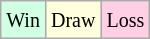<table class="wikitable">
<tr>
<td style="background-color: #d0ffe3;"><small>Win</small></td>
<td style="background-color: #ffffdd;"><small>Draw</small></td>
<td style="background-color: #ffd0e3;"><small>Loss</small></td>
</tr>
</table>
